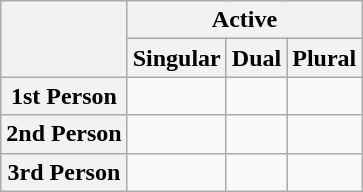<table class="wikitable">
<tr>
<th rowspan="2"></th>
<th colspan="3">Active</th>
</tr>
<tr>
<th>Singular</th>
<th>Dual</th>
<th>Plural</th>
</tr>
<tr>
<th>1st Person</th>
<td></td>
<td></td>
<td></td>
</tr>
<tr>
<th>2nd Person</th>
<td></td>
<td></td>
<td></td>
</tr>
<tr>
<th>3rd Person</th>
<td></td>
<td></td>
<td></td>
</tr>
</table>
